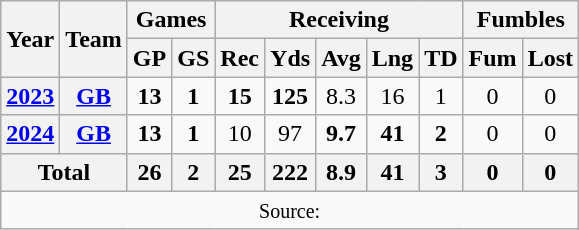<table class="wikitable" style="text-align: center;">
<tr>
<th rowspan="2">Year</th>
<th rowspan="2">Team</th>
<th colspan="2">Games</th>
<th colspan="5">Receiving</th>
<th colspan="2">Fumbles</th>
</tr>
<tr>
<th>GP</th>
<th>GS</th>
<th>Rec</th>
<th>Yds</th>
<th>Avg</th>
<th>Lng</th>
<th>TD</th>
<th>Fum</th>
<th>Lost</th>
</tr>
<tr>
<th><a href='#'>2023</a></th>
<th><a href='#'>GB</a></th>
<td><strong>13</strong></td>
<td><strong>1</strong></td>
<td><strong>15</strong></td>
<td><strong>125</strong></td>
<td>8.3</td>
<td>16</td>
<td>1</td>
<td>0</td>
<td>0</td>
</tr>
<tr>
<th><a href='#'>2024</a></th>
<th><a href='#'>GB</a></th>
<td><strong>13</strong></td>
<td><strong>1</strong></td>
<td>10</td>
<td>97</td>
<td><strong>9.7</strong></td>
<td><strong>41</strong></td>
<td><strong>2</strong></td>
<td>0</td>
<td>0</td>
</tr>
<tr>
<th colspan="2">Total</th>
<th>26</th>
<th>2</th>
<th>25</th>
<th>222</th>
<th>8.9</th>
<th>41</th>
<th>3</th>
<th>0</th>
<th>0</th>
</tr>
<tr>
<td colspan="11"><small>Source: </small></td>
</tr>
</table>
